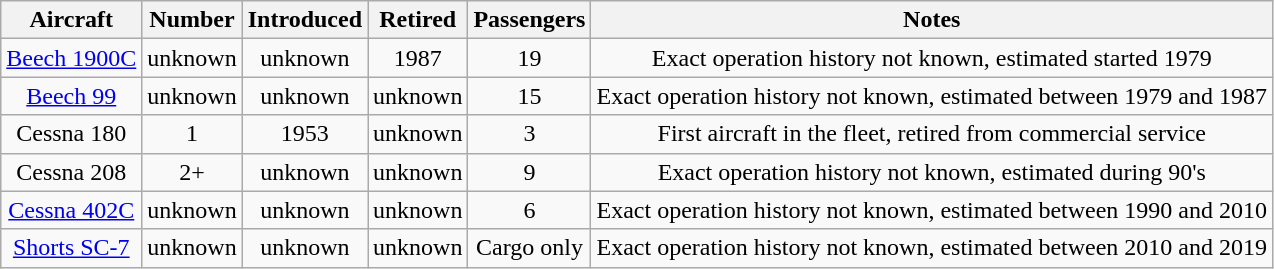<table class="wikitable" style="text-align:center;">
<tr>
<th>Aircraft</th>
<th>Number</th>
<th>Introduced</th>
<th>Retired</th>
<th>Passengers</th>
<th>Notes</th>
</tr>
<tr>
<td><a href='#'>Beech 1900C</a></td>
<td>unknown</td>
<td>unknown</td>
<td>1987</td>
<td>19</td>
<td>Exact operation history not known, estimated started 1979</td>
</tr>
<tr>
<td><a href='#'>Beech 99</a></td>
<td>unknown</td>
<td>unknown</td>
<td>unknown</td>
<td>15</td>
<td>Exact operation history not known, estimated between 1979 and 1987</td>
</tr>
<tr>
<td>Cessna 180</td>
<td>1</td>
<td>1953</td>
<td>unknown</td>
<td>3</td>
<td>First aircraft in the fleet, retired from commercial service</td>
</tr>
<tr>
<td>Cessna 208</td>
<td>2+</td>
<td>unknown</td>
<td>unknown</td>
<td>9</td>
<td>Exact operation history not known, estimated during 90's</td>
</tr>
<tr>
<td><a href='#'>Cessna 402C</a></td>
<td>unknown</td>
<td>unknown</td>
<td>unknown</td>
<td>6</td>
<td>Exact operation history not known, estimated between 1990 and 2010</td>
</tr>
<tr>
<td><a href='#'>Shorts SC-7</a></td>
<td>unknown</td>
<td>unknown</td>
<td>unknown</td>
<td>Cargo only</td>
<td>Exact operation history not known, estimated between 2010 and 2019</td>
</tr>
</table>
